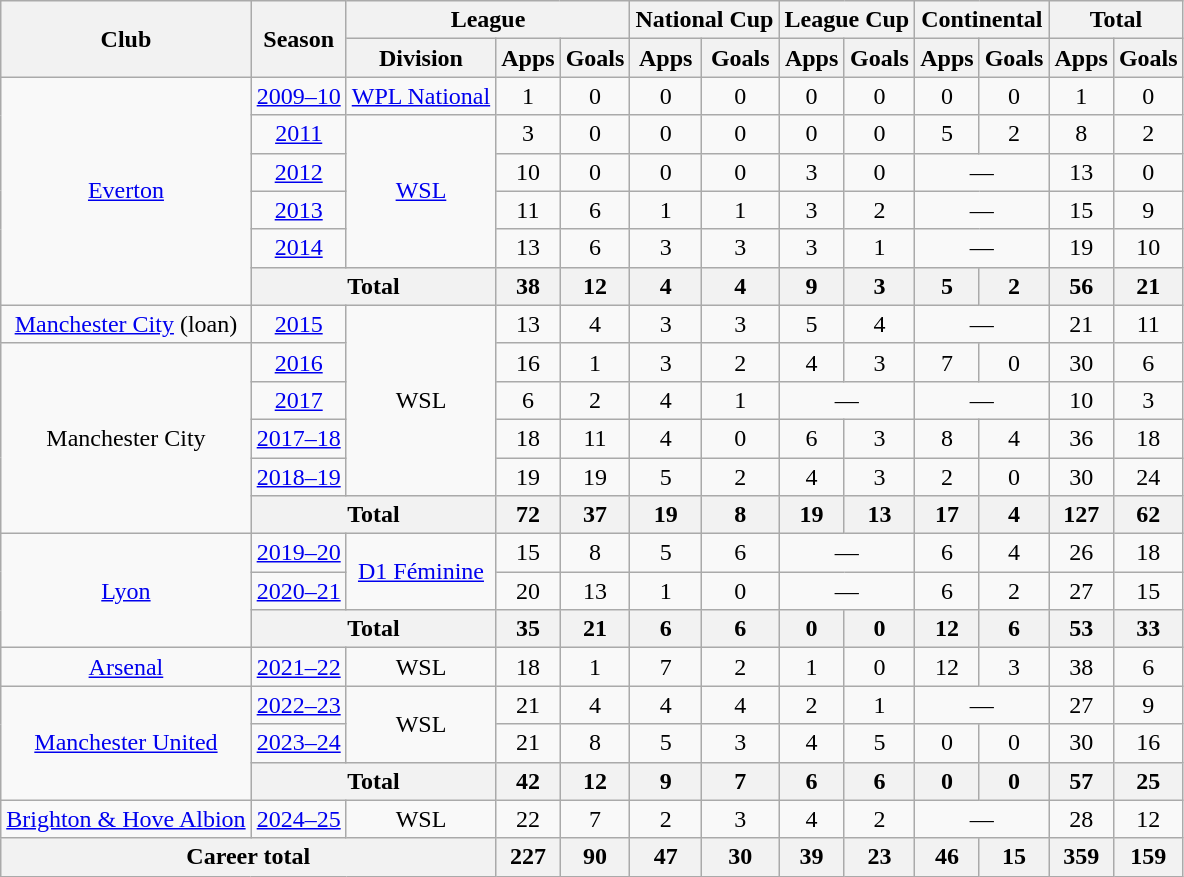<table class="wikitable" style="text-align:center">
<tr>
<th rowspan="2">Club</th>
<th rowspan="2">Season</th>
<th colspan="3">League</th>
<th colspan="2">National Cup</th>
<th colspan="2">League Cup</th>
<th colspan="2">Continental</th>
<th colspan="2">Total</th>
</tr>
<tr>
<th>Division</th>
<th>Apps</th>
<th>Goals</th>
<th>Apps</th>
<th>Goals</th>
<th>Apps</th>
<th>Goals</th>
<th>Apps</th>
<th>Goals</th>
<th>Apps</th>
<th>Goals</th>
</tr>
<tr>
<td rowspan="6"><a href='#'>Everton</a></td>
<td><a href='#'>2009–10</a></td>
<td><a href='#'>WPL National</a></td>
<td>1</td>
<td>0</td>
<td>0</td>
<td>0</td>
<td>0</td>
<td>0</td>
<td>0</td>
<td>0</td>
<td>1</td>
<td>0</td>
</tr>
<tr>
<td><a href='#'>2011</a></td>
<td rowspan="4"><a href='#'>WSL</a></td>
<td>3</td>
<td>0</td>
<td>0</td>
<td>0</td>
<td>0</td>
<td>0</td>
<td>5</td>
<td>2</td>
<td>8</td>
<td>2</td>
</tr>
<tr>
<td><a href='#'>2012</a></td>
<td>10</td>
<td>0</td>
<td>0</td>
<td>0</td>
<td>3</td>
<td>0</td>
<td colspan="2">—</td>
<td>13</td>
<td>0</td>
</tr>
<tr>
<td><a href='#'>2013</a></td>
<td>11</td>
<td>6</td>
<td>1</td>
<td>1</td>
<td>3</td>
<td>2</td>
<td colspan="2">—</td>
<td>15</td>
<td>9</td>
</tr>
<tr>
<td><a href='#'>2014</a></td>
<td>13</td>
<td>6</td>
<td>3</td>
<td>3</td>
<td>3</td>
<td>1</td>
<td colspan="2">—</td>
<td>19</td>
<td>10</td>
</tr>
<tr>
<th colspan="2">Total</th>
<th>38</th>
<th>12</th>
<th>4</th>
<th>4</th>
<th>9</th>
<th>3</th>
<th>5</th>
<th>2</th>
<th>56</th>
<th>21</th>
</tr>
<tr>
<td><a href='#'>Manchester City</a> (loan)</td>
<td><a href='#'>2015</a></td>
<td rowspan="5">WSL</td>
<td>13</td>
<td>4</td>
<td>3</td>
<td>3</td>
<td>5</td>
<td>4</td>
<td colspan="2">—</td>
<td>21</td>
<td>11</td>
</tr>
<tr>
<td rowspan="5">Manchester City</td>
<td><a href='#'>2016</a></td>
<td>16</td>
<td>1</td>
<td>3</td>
<td>2</td>
<td>4</td>
<td>3</td>
<td>7</td>
<td>0</td>
<td>30</td>
<td>6</td>
</tr>
<tr>
<td><a href='#'>2017</a></td>
<td>6</td>
<td>2</td>
<td>4</td>
<td>1</td>
<td colspan="2">—</td>
<td colspan="2">—</td>
<td>10</td>
<td>3</td>
</tr>
<tr>
<td><a href='#'>2017–18</a></td>
<td>18</td>
<td>11</td>
<td>4</td>
<td>0</td>
<td>6</td>
<td>3</td>
<td>8</td>
<td>4</td>
<td>36</td>
<td>18</td>
</tr>
<tr>
<td><a href='#'>2018–19</a></td>
<td>19</td>
<td>19</td>
<td>5</td>
<td>2</td>
<td>4</td>
<td>3</td>
<td>2</td>
<td>0</td>
<td>30</td>
<td>24</td>
</tr>
<tr>
<th colspan="2">Total</th>
<th>72</th>
<th>37</th>
<th>19</th>
<th>8</th>
<th>19</th>
<th>13</th>
<th>17</th>
<th>4</th>
<th>127</th>
<th>62</th>
</tr>
<tr>
<td rowspan="3"><a href='#'>Lyon</a></td>
<td><a href='#'>2019–20</a></td>
<td rowspan="2"><a href='#'>D1 Féminine</a></td>
<td>15</td>
<td>8</td>
<td>5</td>
<td>6</td>
<td colspan="2">—</td>
<td>6</td>
<td>4</td>
<td>26</td>
<td>18</td>
</tr>
<tr>
<td><a href='#'>2020–21</a></td>
<td>20</td>
<td>13</td>
<td>1</td>
<td>0</td>
<td colspan="2">—</td>
<td>6</td>
<td>2</td>
<td>27</td>
<td>15</td>
</tr>
<tr>
<th colspan="2">Total</th>
<th>35</th>
<th>21</th>
<th>6</th>
<th>6</th>
<th>0</th>
<th>0</th>
<th>12</th>
<th>6</th>
<th>53</th>
<th>33</th>
</tr>
<tr>
<td><a href='#'>Arsenal</a></td>
<td><a href='#'>2021–22</a></td>
<td>WSL</td>
<td>18</td>
<td>1</td>
<td>7</td>
<td>2</td>
<td>1</td>
<td>0</td>
<td>12</td>
<td>3</td>
<td>38</td>
<td>6</td>
</tr>
<tr>
<td rowspan="3"><a href='#'>Manchester United</a></td>
<td><a href='#'>2022–23</a></td>
<td rowspan="2">WSL</td>
<td>21</td>
<td>4</td>
<td>4</td>
<td>4</td>
<td>2</td>
<td>1</td>
<td colspan="2">—</td>
<td>27</td>
<td>9</td>
</tr>
<tr>
<td><a href='#'>2023–24</a></td>
<td>21</td>
<td>8</td>
<td>5</td>
<td>3</td>
<td>4</td>
<td>5</td>
<td>0</td>
<td>0</td>
<td>30</td>
<td>16</td>
</tr>
<tr>
<th colspan="2">Total</th>
<th>42</th>
<th>12</th>
<th>9</th>
<th>7</th>
<th>6</th>
<th>6</th>
<th>0</th>
<th>0</th>
<th>57</th>
<th>25</th>
</tr>
<tr>
<td><a href='#'>Brighton & Hove Albion</a></td>
<td><a href='#'>2024–25</a></td>
<td>WSL</td>
<td>22</td>
<td>7</td>
<td>2</td>
<td>3</td>
<td>4</td>
<td>2</td>
<td colspan=2>—</td>
<td>28</td>
<td>12</td>
</tr>
<tr>
<th colspan="3">Career total</th>
<th>227</th>
<th>90</th>
<th>47</th>
<th>30</th>
<th>39</th>
<th>23</th>
<th>46</th>
<th>15</th>
<th>359</th>
<th>159</th>
</tr>
</table>
